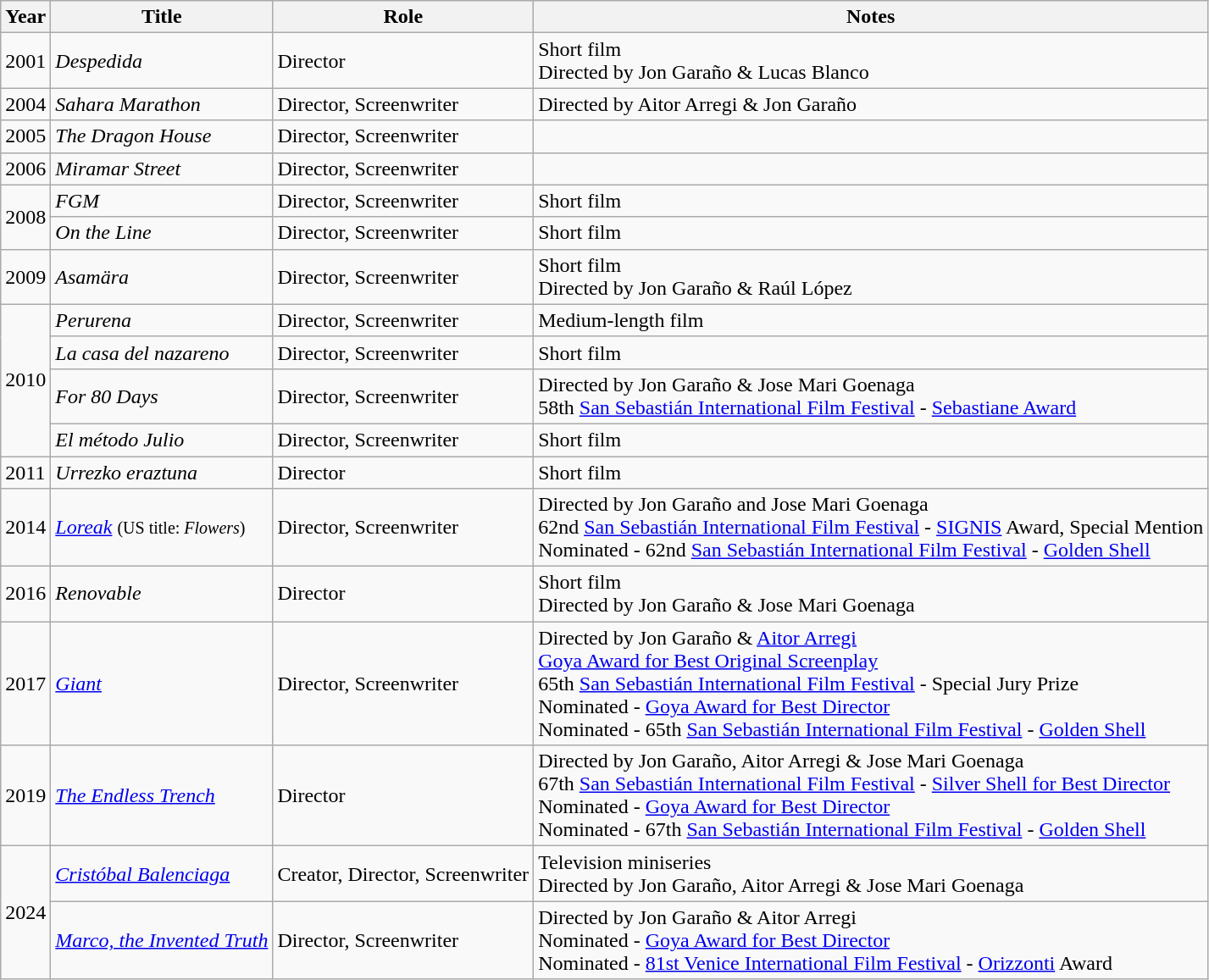<table class="wikitable sortable">
<tr>
<th>Year</th>
<th>Title</th>
<th>Role</th>
<th class="unsortable">Notes</th>
</tr>
<tr>
<td>2001</td>
<td><em>Despedida</em></td>
<td>Director</td>
<td>Short film<br>Directed by Jon Garaño & Lucas Blanco</td>
</tr>
<tr>
<td>2004</td>
<td><em>Sahara Marathon</em></td>
<td>Director, Screenwriter</td>
<td>Directed by Aitor Arregi & Jon Garaño</td>
</tr>
<tr>
<td>2005</td>
<td><em>The Dragon House</em></td>
<td>Director, Screenwriter</td>
<td></td>
</tr>
<tr>
<td>2006</td>
<td><em>Miramar Street</em></td>
<td>Director, Screenwriter</td>
<td></td>
</tr>
<tr>
<td rowspan="2">2008</td>
<td><em>FGM</em></td>
<td>Director, Screenwriter</td>
<td>Short film</td>
</tr>
<tr>
<td><em>On the Line</em></td>
<td>Director, Screenwriter</td>
<td>Short film</td>
</tr>
<tr>
<td>2009</td>
<td><em>Asamära</em></td>
<td>Director, Screenwriter</td>
<td>Short film<br>Directed by Jon Garaño & Raúl López</td>
</tr>
<tr>
<td rowspan="4">2010</td>
<td><em>Perurena</em></td>
<td>Director, Screenwriter</td>
<td>Medium-length film</td>
</tr>
<tr>
<td><em>La casa del nazareno</em></td>
<td>Director, Screenwriter</td>
<td>Short film</td>
</tr>
<tr>
<td><em>For 80 Days</em></td>
<td>Director, Screenwriter</td>
<td>Directed by Jon Garaño & Jose Mari Goenaga<br>58th <a href='#'>San Sebastián International Film Festival</a> - <a href='#'>Sebastiane Award</a></td>
</tr>
<tr>
<td><em>El método Julio</em></td>
<td>Director, Screenwriter</td>
<td>Short film</td>
</tr>
<tr>
<td>2011</td>
<td><em>Urrezko eraztuna</em></td>
<td>Director</td>
<td>Short film</td>
</tr>
<tr>
<td>2014</td>
<td><em><a href='#'>Loreak</a></em> <small>(US title: <em>Flowers</em>)</small></td>
<td>Director, Screenwriter</td>
<td>Directed by Jon Garaño and Jose Mari Goenaga<br>62nd <a href='#'>San Sebastián International Film Festival</a> - <a href='#'>SIGNIS</a> Award, Special Mention<br>Nominated - 62nd <a href='#'>San Sebastián International Film Festival</a> - <a href='#'>Golden Shell</a></td>
</tr>
<tr>
<td>2016</td>
<td><em>Renovable</em></td>
<td>Director</td>
<td>Short film<br>Directed by Jon Garaño & Jose Mari Goenaga</td>
</tr>
<tr>
<td>2017</td>
<td><em><a href='#'>Giant</a></em></td>
<td>Director, Screenwriter</td>
<td>Directed by Jon Garaño & <a href='#'>Aitor Arregi</a><br><a href='#'>Goya Award for Best Original Screenplay</a><br>65th <a href='#'>San Sebastián International Film Festival</a> - Special Jury Prize<br>Nominated - <a href='#'>Goya Award for Best Director</a><br>Nominated - 65th <a href='#'>San Sebastián International Film Festival</a> - <a href='#'>Golden Shell</a></td>
</tr>
<tr>
<td>2019</td>
<td><em><a href='#'>The Endless Trench</a></em></td>
<td>Director</td>
<td>Directed by Jon Garaño, Aitor Arregi & Jose Mari Goenaga<br>67th <a href='#'>San Sebastián International Film Festival</a> - <a href='#'>Silver Shell for Best Director</a><br>Nominated - <a href='#'>Goya Award for Best Director</a><br>Nominated - 67th <a href='#'>San Sebastián International Film Festival</a> - <a href='#'>Golden Shell</a></td>
</tr>
<tr>
<td rowspan="2">2024</td>
<td><em><a href='#'>Cristóbal Balenciaga</a></em></td>
<td>Creator, Director, Screenwriter</td>
<td>Television miniseries<br>Directed by Jon Garaño, Aitor Arregi & Jose Mari Goenaga</td>
</tr>
<tr>
<td><em><a href='#'>Marco, the Invented Truth</a></em></td>
<td>Director, Screenwriter</td>
<td>Directed by Jon Garaño & Aitor Arregi<br>Nominated - <a href='#'>Goya Award for Best Director</a><br>Nominated - <a href='#'>81st Venice International Film Festival</a> - <a href='#'>Orizzonti</a> Award</td>
</tr>
</table>
